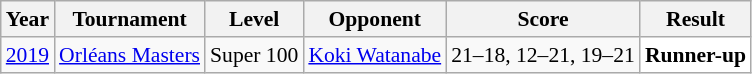<table class="sortable wikitable" style="font-size: 90%;">
<tr>
<th>Year</th>
<th>Tournament</th>
<th>Level</th>
<th>Opponent</th>
<th>Score</th>
<th>Result</th>
</tr>
<tr>
<td align="center"><a href='#'>2019</a></td>
<td align="left"><a href='#'>Orléans Masters</a></td>
<td align="left">Super 100</td>
<td align="left"> <a href='#'>Koki Watanabe</a></td>
<td align="left">21–18, 12–21, 19–21</td>
<td style="text-align:left; background:white"> <strong>Runner-up</strong></td>
</tr>
</table>
